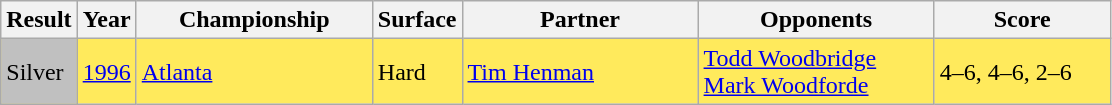<table class="sortable wikitable">
<tr>
<th>Result</th>
<th>Year</th>
<th style="width:150px">Championship</th>
<th>Surface</th>
<th style="width:150px">Partner</th>
<th style="width:150px">Opponents</th>
<th style="width:110px" class="unsortable">Score</th>
</tr>
<tr bgcolor=FFEA5C>
<td bgcolor=silver>Silver</td>
<td><a href='#'>1996</a></td>
<td><a href='#'>Atlanta</a></td>
<td>Hard</td>
<td> <a href='#'>Tim Henman</a></td>
<td> <a href='#'>Todd Woodbridge</a><br> <a href='#'>Mark Woodforde</a></td>
<td>4–6, 4–6, 2–6</td>
</tr>
</table>
